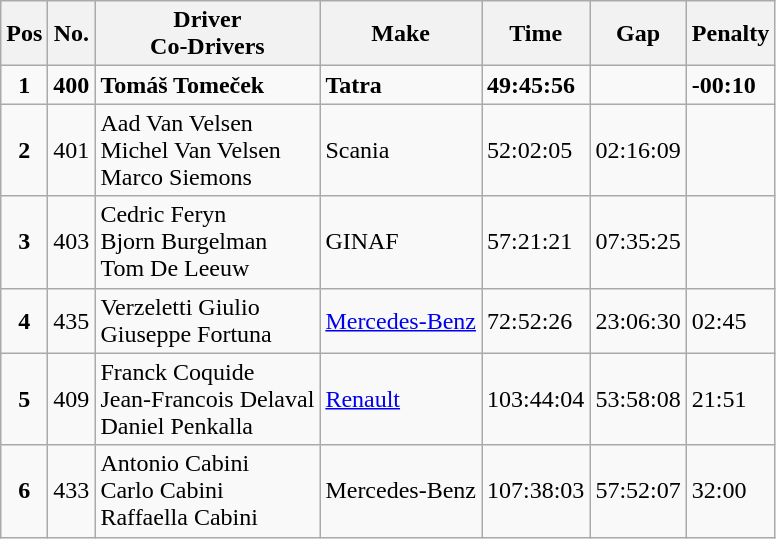<table class="wikitable">
<tr>
<th>Pos</th>
<th>No.</th>
<th>Driver<br>Co-Drivers</th>
<th>Make</th>
<th>Time</th>
<th>Gap</th>
<th>Penalty</th>
</tr>
<tr>
<td align=center><strong>1</strong></td>
<td><strong>400</strong></td>
<td><strong> Tomáš Tomeček</strong></td>
<td><strong>Tatra</strong></td>
<td><strong>49:45:56</strong></td>
<td></td>
<td><strong>-00:10</strong></td>
</tr>
<tr>
<td align=center><strong>2</strong></td>
<td>401</td>
<td> Aad Van Velsen<br> Michel Van Velsen<br> Marco Siemons</td>
<td>Scania</td>
<td>52:02:05</td>
<td>02:16:09</td>
<td></td>
</tr>
<tr>
<td align=center><strong>3</strong></td>
<td>403</td>
<td> Cedric Feryn<br> Bjorn Burgelman<br> Tom De Leeuw</td>
<td>GINAF</td>
<td>57:21:21</td>
<td>07:35:25</td>
<td></td>
</tr>
<tr>
<td align=center><strong>4</strong></td>
<td>435</td>
<td> Verzeletti Giulio<br> Giuseppe Fortuna</td>
<td><a href='#'>Mercedes-Benz</a></td>
<td>72:52:26</td>
<td>23:06:30</td>
<td>02:45</td>
</tr>
<tr>
<td align=center><strong>5</strong></td>
<td>409</td>
<td> Franck Coquide<br> Jean-Francois Delaval<br> Daniel Penkalla</td>
<td><a href='#'>Renault</a></td>
<td>103:44:04</td>
<td>53:58:08</td>
<td>21:51</td>
</tr>
<tr>
<td align=center><strong>6</strong></td>
<td>433</td>
<td> Antonio Cabini<br> Carlo Cabini<br> Raffaella Cabini</td>
<td>Mercedes-Benz</td>
<td>107:38:03</td>
<td>57:52:07</td>
<td>32:00</td>
</tr>
</table>
